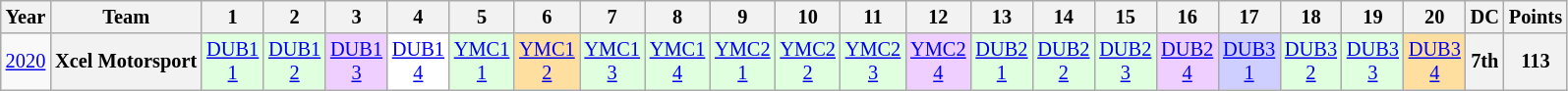<table class="wikitable" style="text-align:center; font-size:85%">
<tr>
<th>Year</th>
<th>Team</th>
<th>1</th>
<th>2</th>
<th>3</th>
<th>4</th>
<th>5</th>
<th>6</th>
<th>7</th>
<th>8</th>
<th>9</th>
<th>10</th>
<th>11</th>
<th>12</th>
<th>13</th>
<th>14</th>
<th>15</th>
<th>16</th>
<th>17</th>
<th>18</th>
<th>19</th>
<th>20</th>
<th>DC</th>
<th>Points</th>
</tr>
<tr>
<td><a href='#'>2020</a></td>
<th nowrap>Xcel Motorsport</th>
<td style="background:#DFFFDF;"><a href='#'>DUB1<br>1</a><br></td>
<td style="background:#DFFFDF;"><a href='#'>DUB1<br>2</a><br></td>
<td style="background:#EFCFFF;"><a href='#'>DUB1<br>3</a><br></td>
<td style="background:#FFFFFF;"><a href='#'>DUB1<br>4</a><br></td>
<td style="background:#DFFFDF;"><a href='#'>YMC1<br>1</a><br></td>
<td style="background:#FFDF9F;"><a href='#'>YMC1<br>2</a><br></td>
<td style="background:#DFFFDF;"><a href='#'>YMC1<br>3</a><br></td>
<td style="background:#DFFFDF;"><a href='#'>YMC1<br>4</a><br></td>
<td style="background:#DFFFDF;"><a href='#'>YMC2<br>1</a><br></td>
<td style="background:#DFFFDF;"><a href='#'>YMC2<br>2</a><br></td>
<td style="background:#DFFFDF;"><a href='#'>YMC2<br>3</a><br></td>
<td style="background:#EFCFFF;"><a href='#'>YMC2<br>4</a><br></td>
<td style="background:#DFFFDF;"><a href='#'>DUB2<br>1</a><br></td>
<td style="background:#DFFFDF;"><a href='#'>DUB2<br>2</a><br></td>
<td style="background:#DFFFDF;"><a href='#'>DUB2<br>3</a><br></td>
<td style="background:#EFCFFF;"><a href='#'>DUB2<br>4</a><br></td>
<td style="background:#CFCFFF;"><a href='#'>DUB3<br>1</a><br></td>
<td style="background:#DFFFDF;"><a href='#'>DUB3<br>2</a><br></td>
<td style="background:#DFFFDF;"><a href='#'>DUB3<br>3</a><br></td>
<td style="background:#FFDF9F;"><a href='#'>DUB3<br>4</a><br></td>
<th>7th</th>
<th>113</th>
</tr>
</table>
